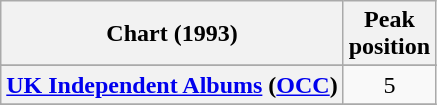<table class="wikitable sortable plainrowheaders" style="text-align:center">
<tr>
<th scope="col">Chart (1993)</th>
<th scope="col">Peak<br>position</th>
</tr>
<tr>
</tr>
<tr>
</tr>
<tr>
</tr>
<tr>
<th scope="row"><a href='#'>UK Independent Albums</a> (<a href='#'>OCC</a>)</th>
<td>5</td>
</tr>
<tr>
</tr>
</table>
